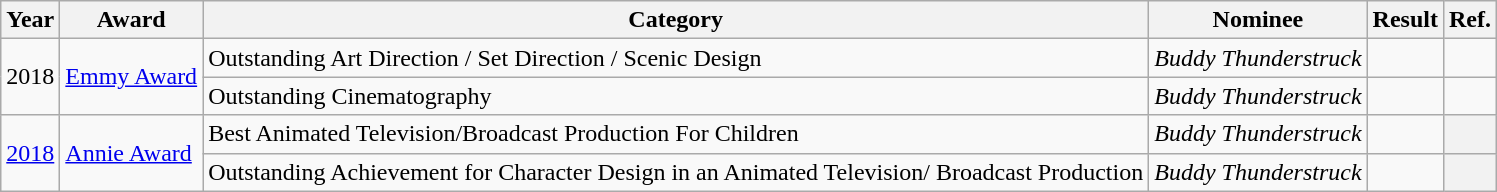<table class="wikitable">
<tr>
<th>Year</th>
<th>Award</th>
<th>Category</th>
<th>Nominee</th>
<th>Result</th>
<th>Ref.</th>
</tr>
<tr>
<td rowspan="2">2018</td>
<td rowspan="2"><a href='#'>Emmy Award</a></td>
<td>Outstanding Art Direction / Set Direction / Scenic Design</td>
<td><em>Buddy Thunderstruck</em></td>
<td></td>
<td></td>
</tr>
<tr>
<td>Outstanding Cinematography</td>
<td><em>Buddy Thunderstruck</em></td>
<td></td>
<td></td>
</tr>
<tr>
<td rowspan="2"><a href='#'>2018</a></td>
<td rowspan="2"><a href='#'>Annie Award</a></td>
<td>Best Animated Television/Broadcast Production For Children</td>
<td><em>Buddy Thunderstruck</em></td>
<td></td>
<th align="center"></th>
</tr>
<tr>
<td>Outstanding Achievement for Character Design in an Animated Television/ Broadcast Production</td>
<td><em>Buddy Thunderstruck</em></td>
<td></td>
<th align="center"></th>
</tr>
</table>
